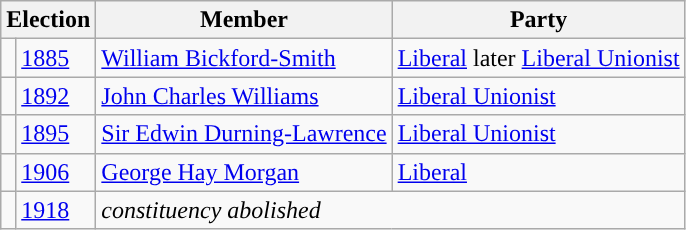<table class="wikitable">
<tr>
<th colspan="2">Election</th>
<th>Member</th>
<th>Party</th>
</tr>
<tr>
<td style="color:inherit;background-color: "></td>
<td><a href='#'>1885</a></td>
<td><a href='#'>William Bickford-Smith</a></td>
<td><a href='#'>Liberal</a> later <a href='#'>Liberal Unionist</a></td>
</tr>
<tr>
<td style="color:inherit;background-color: "></td>
<td><a href='#'>1892</a></td>
<td><a href='#'>John Charles Williams</a></td>
<td><a href='#'>Liberal Unionist</a></td>
</tr>
<tr>
<td style="color:inherit;background-color: "></td>
<td><a href='#'>1895</a></td>
<td><a href='#'>Sir Edwin Durning-Lawrence</a></td>
<td><a href='#'>Liberal Unionist</a></td>
</tr>
<tr>
<td style="color:inherit;background-color: "></td>
<td><a href='#'>1906</a></td>
<td><a href='#'>George Hay Morgan</a></td>
<td><a href='#'>Liberal</a></td>
</tr>
<tr>
<td></td>
<td><a href='#'>1918</a></td>
<td colspan="2"><em>constituency abolished</em></td>
</tr>
</table>
